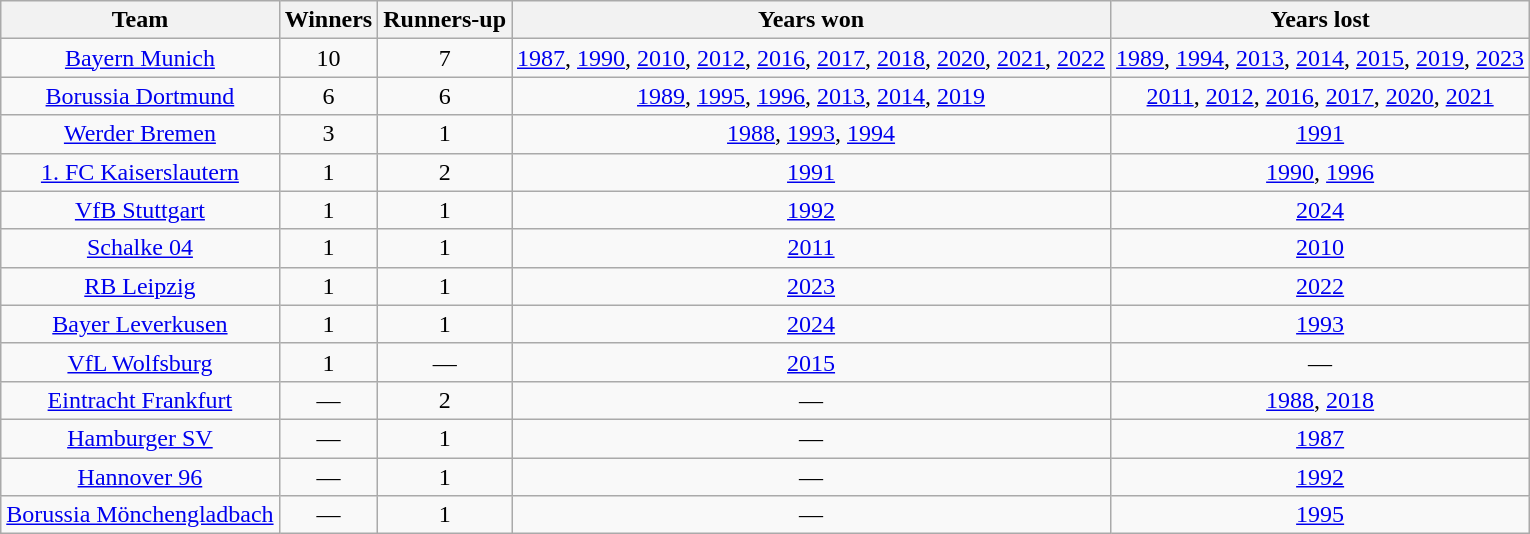<table class="wikitable sortable" style="text-align:center">
<tr>
<th>Team</th>
<th>Winners</th>
<th>Runners-up</th>
<th>Years won</th>
<th>Years lost</th>
</tr>
<tr>
<td><a href='#'>Bayern Munich</a></td>
<td>10</td>
<td>7</td>
<td><a href='#'>1987</a>, <a href='#'>1990</a>, <a href='#'>2010</a>, <a href='#'>2012</a>, <a href='#'>2016</a>, <a href='#'>2017</a>, <a href='#'>2018</a>, <a href='#'>2020</a>, <a href='#'>2021</a>, <a href='#'>2022</a></td>
<td><a href='#'>1989</a>, <a href='#'>1994</a>, <a href='#'>2013</a>, <a href='#'>2014</a>, <a href='#'>2015</a>, <a href='#'>2019</a>, <a href='#'>2023</a></td>
</tr>
<tr>
<td><a href='#'>Borussia Dortmund</a></td>
<td>6</td>
<td>6</td>
<td><a href='#'>1989</a>, <a href='#'>1995</a>, <a href='#'>1996</a>, <a href='#'>2013</a>, <a href='#'>2014</a>, <a href='#'>2019</a></td>
<td><a href='#'>2011</a>, <a href='#'>2012</a>, <a href='#'>2016</a>, <a href='#'>2017</a>, <a href='#'>2020</a>, <a href='#'>2021</a></td>
</tr>
<tr>
<td><a href='#'>Werder Bremen</a></td>
<td>3</td>
<td>1</td>
<td><a href='#'>1988</a>, <a href='#'>1993</a>, <a href='#'>1994</a></td>
<td><a href='#'>1991</a></td>
</tr>
<tr>
<td><a href='#'>1. FC Kaiserslautern</a></td>
<td>1</td>
<td>2</td>
<td><a href='#'>1991</a></td>
<td><a href='#'>1990</a>, <a href='#'>1996</a></td>
</tr>
<tr>
<td><a href='#'>VfB Stuttgart</a></td>
<td>1</td>
<td>1</td>
<td><a href='#'>1992</a></td>
<td><a href='#'>2024</a></td>
</tr>
<tr>
<td><a href='#'>Schalke 04</a></td>
<td>1</td>
<td>1</td>
<td><a href='#'>2011</a></td>
<td><a href='#'>2010</a></td>
</tr>
<tr>
<td><a href='#'>RB Leipzig</a></td>
<td>1</td>
<td>1</td>
<td><a href='#'>2023</a></td>
<td><a href='#'>2022</a></td>
</tr>
<tr>
<td><a href='#'>Bayer Leverkusen</a></td>
<td>1</td>
<td>1</td>
<td><a href='#'>2024</a></td>
<td><a href='#'>1993</a></td>
</tr>
<tr>
<td><a href='#'>VfL Wolfsburg</a></td>
<td>1</td>
<td>—</td>
<td><a href='#'>2015</a></td>
<td>—</td>
</tr>
<tr>
<td><a href='#'>Eintracht Frankfurt</a></td>
<td>—</td>
<td>2</td>
<td>—</td>
<td><a href='#'>1988</a>, <a href='#'>2018</a></td>
</tr>
<tr>
<td><a href='#'>Hamburger SV</a></td>
<td>—</td>
<td>1</td>
<td>—</td>
<td><a href='#'>1987</a></td>
</tr>
<tr>
<td><a href='#'>Hannover 96</a></td>
<td>—</td>
<td>1</td>
<td>—</td>
<td><a href='#'>1992</a></td>
</tr>
<tr>
<td><a href='#'>Borussia Mönchengladbach</a></td>
<td>—</td>
<td>1</td>
<td>—</td>
<td><a href='#'>1995</a></td>
</tr>
</table>
